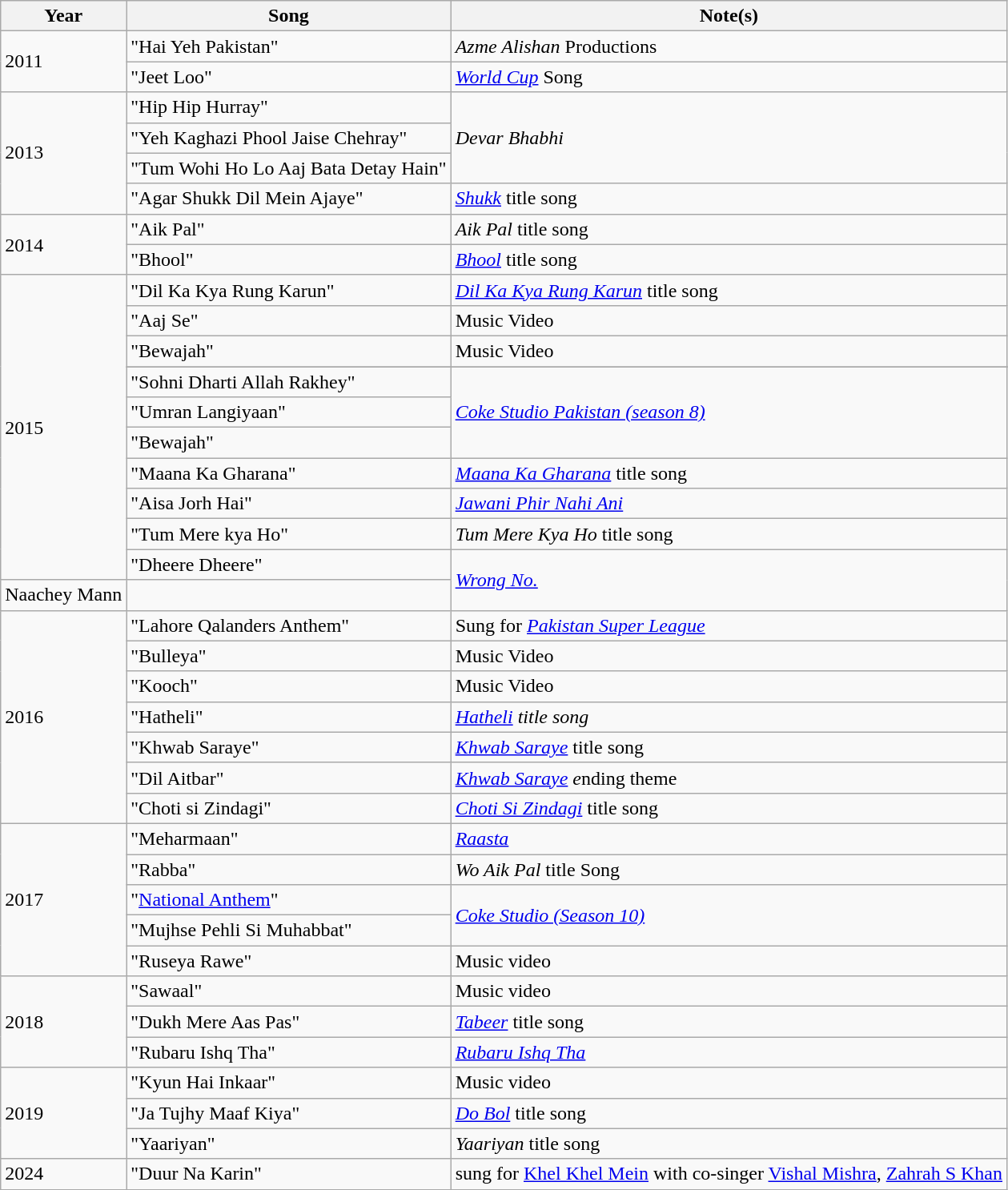<table class="wikitable">
<tr>
<th>Year</th>
<th>Song</th>
<th>Note(s)</th>
</tr>
<tr>
<td rowspan="2">2011</td>
<td>"Hai Yeh Pakistan"</td>
<td><em>Azme Alishan</em> Productions</td>
</tr>
<tr>
<td>"Jeet Loo"</td>
<td><em><a href='#'>World Cup</a></em> Song</td>
</tr>
<tr>
<td rowspan="4">2013</td>
<td>"Hip Hip Hurray"</td>
<td rowspan="3"><em>Devar Bhabhi</em></td>
</tr>
<tr>
<td>"Yeh Kaghazi Phool Jaise Chehray"</td>
</tr>
<tr>
<td>"Tum Wohi Ho Lo Aaj Bata Detay Hain"</td>
</tr>
<tr>
<td>"Agar Shukk Dil Mein Ajaye"</td>
<td><em><a href='#'>Shukk</a></em> title song</td>
</tr>
<tr>
<td rowspan="2">2014</td>
<td>"Aik Pal"</td>
<td><em>Aik Pal</em> title song</td>
</tr>
<tr>
<td>"Bhool"</td>
<td><em><a href='#'>Bhool</a></em> title song</td>
</tr>
<tr>
<td rowspan="11">2015</td>
<td>"Dil Ka Kya Rung Karun"</td>
<td><em><a href='#'>Dil Ka Kya Rung Karun</a></em> title song</td>
</tr>
<tr>
<td>"Aaj Se"</td>
<td>Music Video</td>
</tr>
<tr>
<td>"Bewajah"</td>
<td>Music Video</td>
</tr>
<tr>
</tr>
<tr>
<td>"Sohni Dharti Allah Rakhey"</td>
<td rowspan="3"><em><a href='#'>Coke Studio Pakistan (season 8)</a></em></td>
</tr>
<tr>
<td>"Umran Langiyaan"</td>
</tr>
<tr>
<td>"Bewajah"</td>
</tr>
<tr>
<td>"Maana Ka Gharana"</td>
<td><em><a href='#'>Maana Ka Gharana</a></em> title song</td>
</tr>
<tr>
<td>"Aisa Jorh Hai"</td>
<td><em><a href='#'>Jawani Phir Nahi Ani</a></em></td>
</tr>
<tr>
<td>"Tum Mere kya Ho"</td>
<td><em>Tum Mere Kya Ho</em> title song</td>
</tr>
<tr>
<td>"Dheere Dheere"</td>
<td rowspan="2"><em><a href='#'>Wrong No.</a></em></td>
</tr>
<tr>
<td>Naachey Mann</td>
</tr>
<tr>
<td rowspan="7">2016</td>
<td>"Lahore Qalanders Anthem"</td>
<td>Sung for <em><a href='#'>Pakistan Super League</a></em></td>
</tr>
<tr>
<td>"Bulleya"</td>
<td>Music Video</td>
</tr>
<tr>
<td>"Kooch"</td>
<td>Music Video</td>
</tr>
<tr>
<td>"Hatheli"</td>
<td><em><a href='#'>Hatheli</a> title song</em></td>
</tr>
<tr>
<td>"Khwab Saraye"</td>
<td><em><a href='#'>Khwab Saraye</a></em> title song</td>
</tr>
<tr>
<td>"Dil Aitbar"</td>
<td><em><a href='#'>Khwab Saraye</a> e</em>nding theme</td>
</tr>
<tr>
<td>"Choti si Zindagi"</td>
<td><em><a href='#'>Choti Si Zindagi</a></em> title song</td>
</tr>
<tr>
<td rowspan="5">2017</td>
<td>"Meharmaan"</td>
<td><em><a href='#'>Raasta</a></em></td>
</tr>
<tr>
<td>"Rabba"</td>
<td><em>Wo Aik Pal</em> title Song</td>
</tr>
<tr>
<td>"<a href='#'>National Anthem</a>"</td>
<td rowspan="2"><em><a href='#'>Coke Studio (Season 10)</a></em></td>
</tr>
<tr>
<td>"Mujhse Pehli Si Muhabbat"</td>
</tr>
<tr>
<td>"Ruseya Rawe"</td>
<td>Music video</td>
</tr>
<tr>
<td rowspan="3">2018</td>
<td>"Sawaal"</td>
<td>Music video</td>
</tr>
<tr>
<td>"Dukh Mere Aas Pas"</td>
<td><em><a href='#'>Tabeer</a></em> title song</td>
</tr>
<tr>
<td>"Rubaru Ishq Tha"</td>
<td><em><a href='#'>Rubaru Ishq Tha</a></em></td>
</tr>
<tr>
<td rowspan="3">2019</td>
<td>"Kyun Hai Inkaar"</td>
<td>Music video</td>
</tr>
<tr>
<td>"Ja Tujhy Maaf Kiya"</td>
<td><em><a href='#'>Do Bol</a></em> title song</td>
</tr>
<tr>
<td>"Yaariyan"</td>
<td><em>Yaariyan</em> title song</td>
</tr>
<tr>
<td rowspan="1">2024</td>
<td>"Duur Na Karin"</td>
<td>sung for <em><a href='#'></em>Khel Khel Mein<em></a></em> with co-singer <a href='#'>Vishal Mishra</a>, <a href='#'>Zahrah S Khan</a></td>
</tr>
</table>
